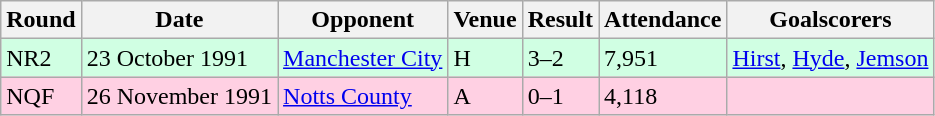<table class="wikitable">
<tr>
<th>Round</th>
<th>Date</th>
<th>Opponent</th>
<th>Venue</th>
<th>Result</th>
<th>Attendance</th>
<th>Goalscorers</th>
</tr>
<tr style="background-color: #d0ffe3;">
<td>NR2</td>
<td>23 October 1991</td>
<td><a href='#'>Manchester City</a></td>
<td>H</td>
<td>3–2</td>
<td>7,951</td>
<td><a href='#'>Hirst</a>, <a href='#'>Hyde</a>, <a href='#'>Jemson</a></td>
</tr>
<tr style="background-color: #ffd0e3;">
<td>NQF</td>
<td>26 November 1991</td>
<td><a href='#'>Notts County</a></td>
<td>A</td>
<td>0–1</td>
<td>4,118</td>
<td></td>
</tr>
</table>
